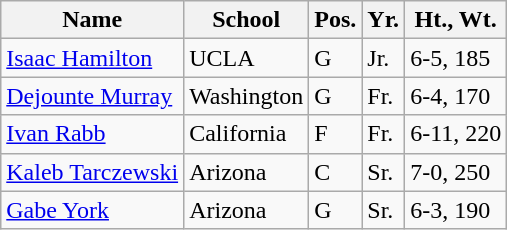<table class="wikitable">
<tr>
<th>Name</th>
<th>School</th>
<th>Pos.</th>
<th>Yr.</th>
<th>Ht., Wt.</th>
</tr>
<tr>
<td><a href='#'>Isaac Hamilton</a></td>
<td>UCLA</td>
<td>G</td>
<td>Jr.</td>
<td>6-5, 185</td>
</tr>
<tr>
<td><a href='#'>Dejounte Murray</a></td>
<td>Washington</td>
<td>G</td>
<td>Fr.</td>
<td>6-4, 170</td>
</tr>
<tr>
<td><a href='#'>Ivan Rabb</a></td>
<td>California</td>
<td>F</td>
<td>Fr.</td>
<td>6-11, 220</td>
</tr>
<tr>
<td><a href='#'>Kaleb Tarczewski</a></td>
<td>Arizona</td>
<td>C</td>
<td>Sr.</td>
<td>7-0, 250</td>
</tr>
<tr>
<td><a href='#'>Gabe York</a></td>
<td>Arizona</td>
<td>G</td>
<td>Sr.</td>
<td>6-3, 190</td>
</tr>
</table>
